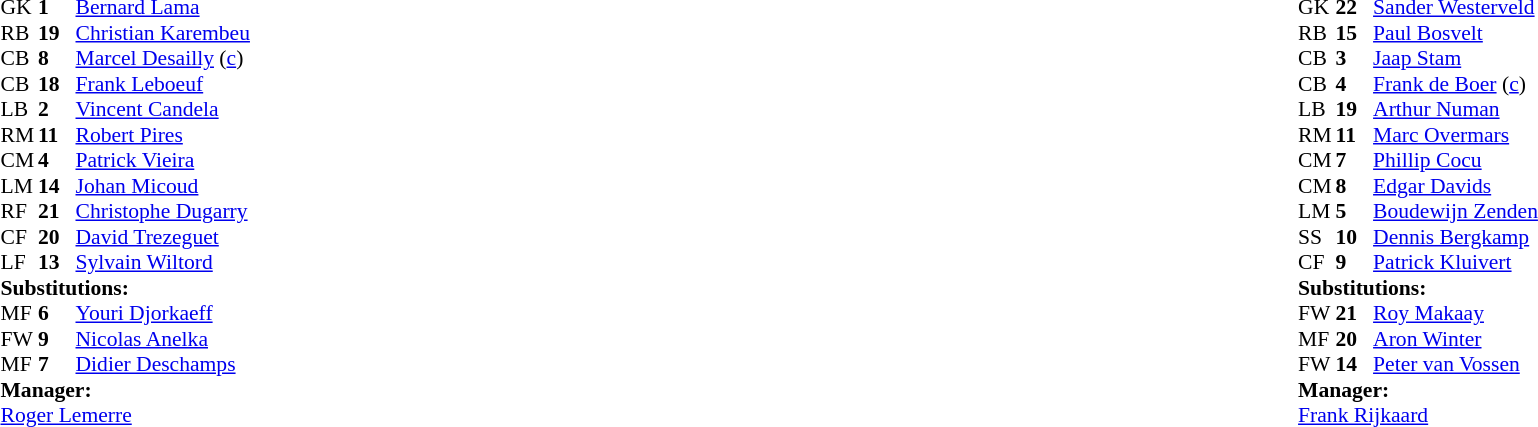<table style="width:100%;">
<tr>
<td style="vertical-align:top; width:40%;"><br><table style="font-size:90%" cellspacing="0" cellpadding="0">
<tr>
<th width="25"></th>
<th width="25"></th>
</tr>
<tr>
<td>GK</td>
<td><strong>1</strong></td>
<td><a href='#'>Bernard Lama</a></td>
</tr>
<tr>
<td>RB</td>
<td><strong>19</strong></td>
<td><a href='#'>Christian Karembeu</a></td>
</tr>
<tr>
<td>CB</td>
<td><strong>8</strong></td>
<td><a href='#'>Marcel Desailly</a> (<a href='#'>c</a>)</td>
<td></td>
</tr>
<tr>
<td>CB</td>
<td><strong>18</strong></td>
<td><a href='#'>Frank Leboeuf</a></td>
</tr>
<tr>
<td>LB</td>
<td><strong>2</strong></td>
<td><a href='#'>Vincent Candela</a></td>
</tr>
<tr>
<td>RM</td>
<td><strong>11</strong></td>
<td><a href='#'>Robert Pires</a></td>
</tr>
<tr>
<td>CM</td>
<td><strong>4</strong></td>
<td><a href='#'>Patrick Vieira</a></td>
<td></td>
<td></td>
</tr>
<tr>
<td>LM</td>
<td><strong>14</strong></td>
<td><a href='#'>Johan Micoud</a></td>
</tr>
<tr>
<td>RF</td>
<td><strong>21</strong></td>
<td><a href='#'>Christophe Dugarry</a></td>
<td></td>
<td></td>
</tr>
<tr>
<td>CF</td>
<td><strong>20</strong></td>
<td><a href='#'>David Trezeguet</a></td>
</tr>
<tr>
<td>LF</td>
<td><strong>13</strong></td>
<td><a href='#'>Sylvain Wiltord</a></td>
<td></td>
<td></td>
</tr>
<tr>
<td colspan=3><strong>Substitutions:</strong></td>
</tr>
<tr>
<td>MF</td>
<td><strong>6</strong></td>
<td><a href='#'>Youri Djorkaeff</a></td>
<td></td>
<td></td>
</tr>
<tr>
<td>FW</td>
<td><strong>9</strong></td>
<td><a href='#'>Nicolas Anelka</a></td>
<td></td>
<td></td>
</tr>
<tr>
<td>MF</td>
<td><strong>7</strong></td>
<td><a href='#'>Didier Deschamps</a></td>
<td></td>
<td></td>
</tr>
<tr>
<td colspan=3><strong>Manager:</strong></td>
</tr>
<tr>
<td colspan=3><a href='#'>Roger Lemerre</a></td>
</tr>
</table>
</td>
<td valign="top"></td>
<td style="vertical-align:top; width:50%;"><br><table style="font-size:90%; margin:auto;" cellspacing="0" cellpadding="0">
<tr>
<th width=25></th>
<th width=25></th>
</tr>
<tr>
<td>GK</td>
<td><strong>22</strong></td>
<td><a href='#'>Sander Westerveld</a></td>
</tr>
<tr>
<td>RB</td>
<td><strong>15</strong></td>
<td><a href='#'>Paul Bosvelt</a></td>
</tr>
<tr>
<td>CB</td>
<td><strong>3</strong></td>
<td><a href='#'>Jaap Stam</a></td>
</tr>
<tr>
<td>CB</td>
<td><strong>4</strong></td>
<td><a href='#'>Frank de Boer</a> (<a href='#'>c</a>)</td>
</tr>
<tr>
<td>LB</td>
<td><strong>19</strong></td>
<td><a href='#'>Arthur Numan</a></td>
</tr>
<tr>
<td>RM</td>
<td><strong>11</strong></td>
<td><a href='#'>Marc Overmars</a></td>
<td></td>
<td></td>
</tr>
<tr>
<td>CM</td>
<td><strong>7</strong></td>
<td><a href='#'>Phillip Cocu</a></td>
<td></td>
</tr>
<tr>
<td>CM</td>
<td><strong>8</strong></td>
<td><a href='#'>Edgar Davids</a></td>
<td></td>
</tr>
<tr>
<td>LM</td>
<td><strong>5</strong></td>
<td><a href='#'>Boudewijn Zenden</a></td>
</tr>
<tr>
<td>SS</td>
<td><strong>10</strong></td>
<td><a href='#'>Dennis Bergkamp</a></td>
<td></td>
<td></td>
</tr>
<tr>
<td>CF</td>
<td><strong>9</strong></td>
<td><a href='#'>Patrick Kluivert</a></td>
<td></td>
<td></td>
</tr>
<tr>
<td colspan=3><strong>Substitutions:</strong></td>
</tr>
<tr>
<td>FW</td>
<td><strong>21</strong></td>
<td><a href='#'>Roy Makaay</a></td>
<td></td>
<td></td>
</tr>
<tr>
<td>MF</td>
<td><strong>20</strong></td>
<td><a href='#'>Aron Winter</a></td>
<td></td>
<td></td>
</tr>
<tr>
<td>FW</td>
<td><strong>14</strong></td>
<td><a href='#'>Peter van Vossen</a></td>
<td></td>
<td></td>
</tr>
<tr>
<td colspan=3><strong>Manager:</strong></td>
</tr>
<tr>
<td colspan=3><a href='#'>Frank Rijkaard</a></td>
</tr>
</table>
</td>
</tr>
</table>
